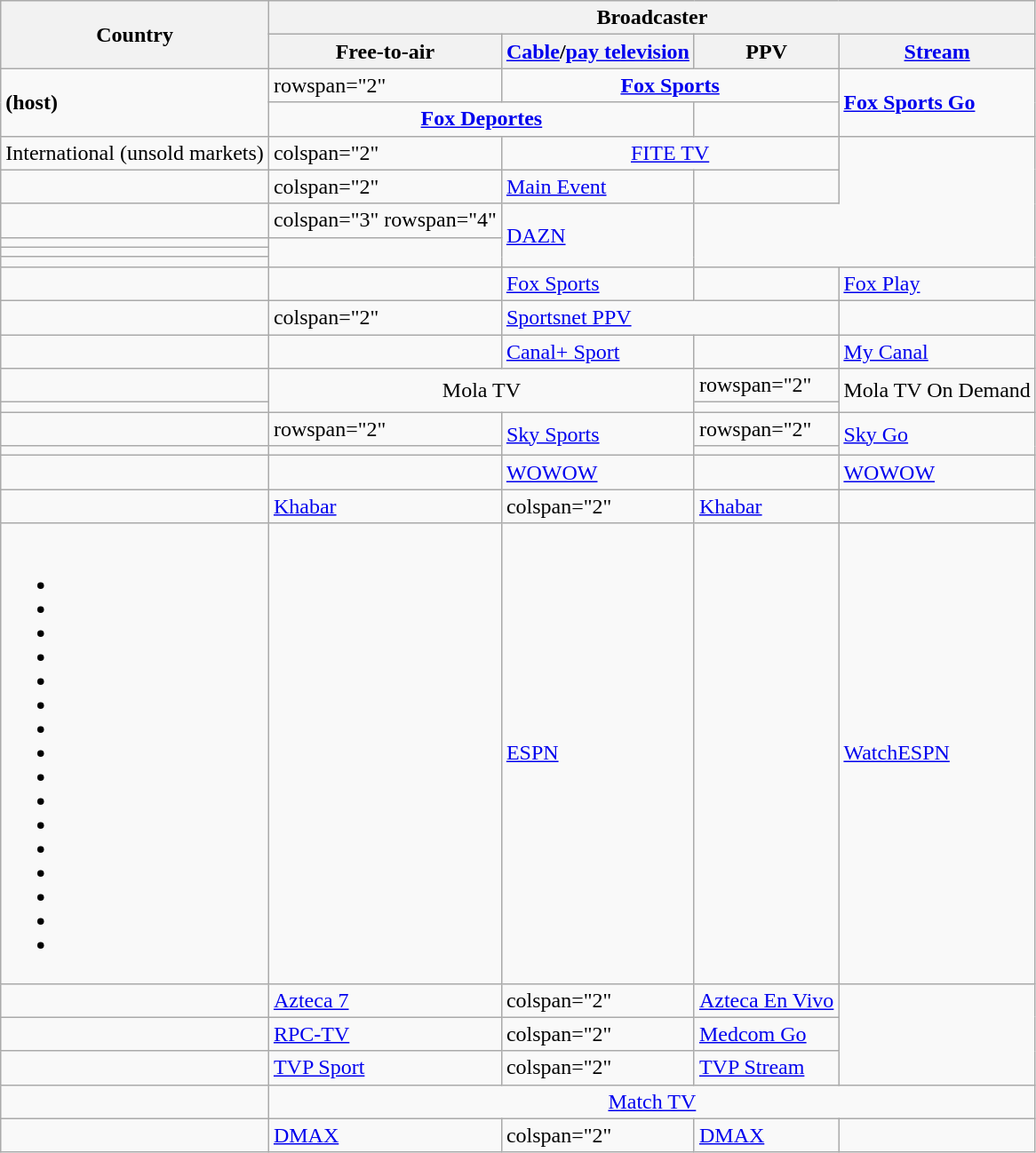<table class="wikitable">
<tr>
<th rowspan="2">Country</th>
<th colspan="4">Broadcaster</th>
</tr>
<tr>
<th><strong>Free-to-air</strong></th>
<th><a href='#'>Cable</a><strong>/</strong><a href='#'>pay television</a></th>
<th><strong>PPV</strong></th>
<th><a href='#'>Stream</a></th>
</tr>
<tr>
<td rowspan="2"><strong></strong> <strong>(host)</strong></td>
<td>rowspan="2" </td>
<td colspan="2" align="center"><a href='#'><strong>Fox Sports</strong></a></td>
<td rowspan="2"><strong><a href='#'>Fox Sports Go</a></strong></td>
</tr>
<tr>
<td colspan="2" align="center"><strong><a href='#'>Fox Deportes</a></strong></td>
</tr>
<tr>
<td>International (unsold markets)</td>
<td>colspan="2" </td>
<td colspan="2" align="center"><a href='#'>FITE TV</a></td>
</tr>
<tr>
<td></td>
<td>colspan="2" </td>
<td><a href='#'>Main Event</a></td>
<td></td>
</tr>
<tr>
<td></td>
<td>colspan="3" rowspan="4" </td>
<td rowspan="4"><a href='#'>DAZN</a></td>
</tr>
<tr>
<td></td>
</tr>
<tr>
<td></td>
</tr>
<tr>
<td></td>
</tr>
<tr>
<td></td>
<td></td>
<td><a href='#'>Fox Sports</a></td>
<td></td>
<td><a href='#'>Fox Play</a></td>
</tr>
<tr>
<td></td>
<td>colspan="2" </td>
<td colspan="2"><a href='#'>Sportsnet PPV</a></td>
</tr>
<tr>
<td></td>
<td></td>
<td><a href='#'>Canal+ Sport</a></td>
<td></td>
<td><a href='#'>My Canal</a></td>
</tr>
<tr>
<td></td>
<td colspan="2" rowspan="2" align="center">Mola TV</td>
<td>rowspan="2" </td>
<td rowspan="2">Mola TV On Demand</td>
</tr>
<tr>
<td></td>
</tr>
<tr>
<td></td>
<td>rowspan="2" </td>
<td rowspan="2"><a href='#'>Sky Sports</a></td>
<td>rowspan="2" </td>
<td rowspan="2"><a href='#'>Sky Go</a></td>
</tr>
<tr>
<td></td>
</tr>
<tr>
<td></td>
<td></td>
<td><a href='#'>WOWOW</a></td>
<td></td>
<td><a href='#'>WOWOW</a></td>
</tr>
<tr>
<td></td>
<td><a href='#'>Khabar</a></td>
<td>colspan="2" </td>
<td><a href='#'>Khabar</a></td>
</tr>
<tr>
<td><br><ul><li></li><li></li><li></li><li></li><li></li><li></li><li></li><li></li><li></li><li></li><li></li><li></li><li></li><li></li><li></li><li></li></ul></td>
<td></td>
<td><a href='#'>ESPN</a></td>
<td></td>
<td><a href='#'>WatchESPN</a></td>
</tr>
<tr>
<td></td>
<td><a href='#'>Azteca 7</a></td>
<td>colspan="2" </td>
<td><a href='#'>Azteca En Vivo</a></td>
</tr>
<tr>
<td></td>
<td><a href='#'>RPC-TV</a></td>
<td>colspan="2" </td>
<td><a href='#'>Medcom Go</a></td>
</tr>
<tr>
<td></td>
<td><a href='#'>TVP Sport</a></td>
<td>colspan="2" </td>
<td><a href='#'>TVP Stream</a></td>
</tr>
<tr>
<td></td>
<td colspan="4" align="center"><a href='#'>Match TV</a></td>
</tr>
<tr>
<td></td>
<td><a href='#'>DMAX</a></td>
<td>colspan="2" </td>
<td><a href='#'>DMAX</a></td>
</tr>
</table>
